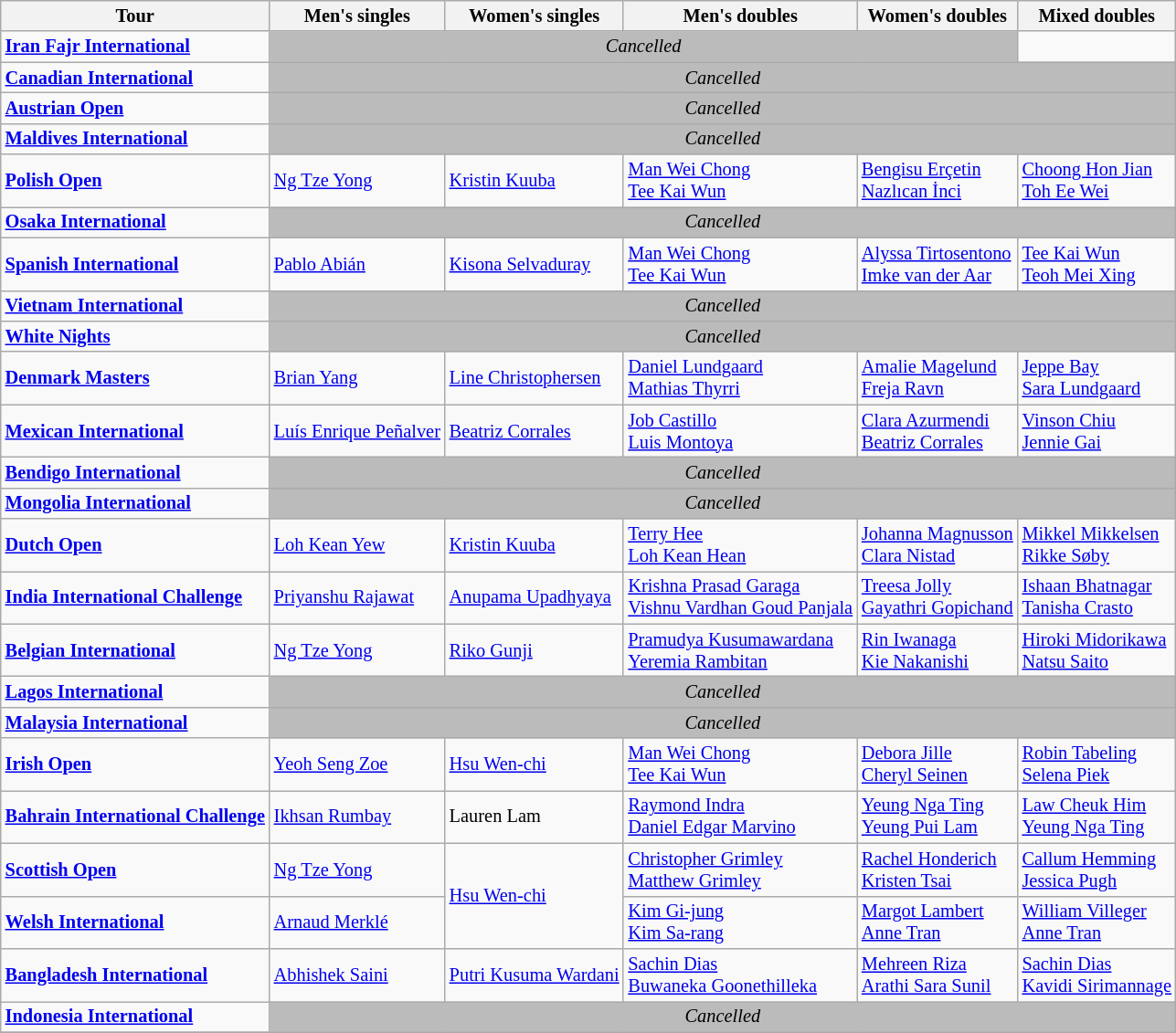<table class="wikitable" style="font-size:85%">
<tr>
<th>Tour</th>
<th>Men's singles</th>
<th>Women's singles</th>
<th>Men's doubles</th>
<th>Women's doubles</th>
<th>Mixed doubles</th>
</tr>
<tr>
<td><strong><a href='#'>Iran Fajr International</a></strong></td>
<td colspan=4 bgcolor="#BBBBBB" align=center><em>Cancelled</em> </td>
<td></td>
</tr>
<tr>
<td><strong><a href='#'>Canadian International</a></strong></td>
<td colspan=5 bgcolor="#BBBBBB" align=center><em>Cancelled</em> </td>
</tr>
<tr>
<td><strong><a href='#'>Austrian Open</a></strong></td>
<td colspan=5 bgcolor="#BBBBBB" align=center><em>Cancelled</em> </td>
</tr>
<tr>
<td><strong><a href='#'>Maldives International</a></strong></td>
<td colspan=5 bgcolor="#BBBBBB" align=center><em>Cancelled</em> </td>
</tr>
<tr>
<td><strong><a href='#'>Polish Open</a></strong></td>
<td> <a href='#'>Ng Tze Yong</a></td>
<td> <a href='#'>Kristin Kuuba</a></td>
<td> <a href='#'>Man Wei Chong</a><br> <a href='#'>Tee Kai Wun</a></td>
<td> <a href='#'>Bengisu Erçetin</a><br> <a href='#'>Nazlıcan İnci</a></td>
<td> <a href='#'>Choong Hon Jian</a><br> <a href='#'>Toh Ee Wei</a></td>
</tr>
<tr>
<td><strong><a href='#'>Osaka International</a></strong></td>
<td colspan=5 bgcolor="#BBBBBB" align=center><em>Cancelled</em> </td>
</tr>
<tr>
<td><strong><a href='#'>Spanish International</a></strong></td>
<td> <a href='#'>Pablo Abián</a></td>
<td> <a href='#'>Kisona Selvaduray</a></td>
<td> <a href='#'>Man Wei Chong</a> <br> <a href='#'>Tee Kai Wun</a></td>
<td> <a href='#'>Alyssa Tirtosentono</a> <br> <a href='#'>Imke van der Aar</a></td>
<td> <a href='#'>Tee Kai Wun</a> <br> <a href='#'>Teoh Mei Xing</a></td>
</tr>
<tr>
<td><strong><a href='#'>Vietnam International</a></strong></td>
<td colspan=5 bgcolor="#BBBBBB" align=center><em>Cancelled</em> </td>
</tr>
<tr>
<td><strong><a href='#'>White Nights</a></strong></td>
<td colspan=5 bgcolor="#BBBBBB" align=center><em>Cancelled</em> </td>
</tr>
<tr>
<td><strong><a href='#'>Denmark Masters</a></strong></td>
<td> <a href='#'>Brian Yang</a></td>
<td> <a href='#'>Line Christophersen</a></td>
<td> <a href='#'>Daniel Lundgaard</a><br> <a href='#'>Mathias Thyrri</a></td>
<td> <a href='#'>Amalie Magelund</a><br> <a href='#'>Freja Ravn</a></td>
<td> <a href='#'>Jeppe Bay</a><br> <a href='#'>Sara Lundgaard</a></td>
</tr>
<tr>
<td><strong><a href='#'>Mexican International</a></strong></td>
<td> <a href='#'>Luís Enrique Peñalver</a></td>
<td> <a href='#'>Beatriz Corrales</a></td>
<td> <a href='#'>Job Castillo</a> <br> <a href='#'>Luis Montoya</a></td>
<td> <a href='#'>Clara Azurmendi</a> <br> <a href='#'>Beatriz Corrales</a></td>
<td> <a href='#'>Vinson Chiu</a><br> <a href='#'>Jennie Gai</a></td>
</tr>
<tr>
<td><strong><a href='#'>Bendigo International</a></strong></td>
<td colspan=5 bgcolor="#BBBBBB" align=center><em>Cancelled</em> </td>
</tr>
<tr>
<td><strong><a href='#'>Mongolia International</a></strong></td>
<td colspan=5 bgcolor="#BBBBBB" align=center><em>Cancelled</em> </td>
</tr>
<tr>
<td><strong><a href='#'>Dutch Open</a></strong></td>
<td> <a href='#'>Loh Kean Yew</a></td>
<td> <a href='#'>Kristin Kuuba</a></td>
<td> <a href='#'>Terry Hee</a><br> <a href='#'>Loh Kean Hean</a></td>
<td> <a href='#'>Johanna Magnusson</a><br> <a href='#'>Clara Nistad</a></td>
<td> <a href='#'>Mikkel Mikkelsen</a><br> <a href='#'>Rikke Søby</a></td>
</tr>
<tr>
<td><strong><a href='#'>India International Challenge</a></strong></td>
<td> <a href='#'>Priyanshu Rajawat</a></td>
<td> <a href='#'>Anupama Upadhyaya</a></td>
<td> <a href='#'>Krishna Prasad Garaga</a> <br> <a href='#'>Vishnu Vardhan Goud Panjala</a></td>
<td> <a href='#'>Treesa Jolly</a> <br> <a href='#'>Gayathri Gopichand</a></td>
<td> <a href='#'>Ishaan Bhatnagar</a> <br> <a href='#'>Tanisha Crasto</a></td>
</tr>
<tr>
<td><strong><a href='#'>Belgian International</a></strong></td>
<td> <a href='#'>Ng Tze Yong</a></td>
<td> <a href='#'>Riko Gunji</a></td>
<td> <a href='#'>Pramudya Kusumawardana</a><br> <a href='#'>Yeremia Rambitan</a></td>
<td> <a href='#'>Rin Iwanaga</a><br> <a href='#'>Kie Nakanishi</a></td>
<td> <a href='#'>Hiroki Midorikawa</a><br> <a href='#'>Natsu Saito</a></td>
</tr>
<tr>
<td><strong><a href='#'>Lagos International</a></strong></td>
<td colspan=5 bgcolor="#BBBBBB" align=center><em>Cancelled</em></td>
</tr>
<tr>
<td><strong><a href='#'>Malaysia International</a></strong></td>
<td colspan=5 bgcolor="#BBBBBB" align=center><em>Cancelled</em></td>
</tr>
<tr>
<td><strong><a href='#'>Irish Open</a></strong></td>
<td> <a href='#'>Yeoh Seng Zoe</a></td>
<td> <a href='#'>Hsu Wen-chi</a></td>
<td> <a href='#'>Man Wei Chong</a> <br> <a href='#'>Tee Kai Wun</a></td>
<td> <a href='#'>Debora Jille</a> <br> <a href='#'>Cheryl Seinen</a></td>
<td> <a href='#'>Robin Tabeling</a> <br> <a href='#'>Selena Piek</a></td>
</tr>
<tr>
<td><strong><a href='#'>Bahrain International Challenge</a></strong></td>
<td> <a href='#'>Ikhsan Rumbay</a></td>
<td> Lauren Lam</td>
<td> <a href='#'>Raymond Indra</a> <br> <a href='#'>Daniel Edgar Marvino</a></td>
<td> <a href='#'>Yeung Nga Ting</a> <br> <a href='#'>Yeung Pui Lam</a></td>
<td> <a href='#'>Law Cheuk Him</a> <br> <a href='#'>Yeung Nga Ting</a></td>
</tr>
<tr>
<td><strong><a href='#'>Scottish Open</a></strong></td>
<td> <a href='#'>Ng Tze Yong</a></td>
<td rowspan=2> <a href='#'>Hsu Wen-chi</a></td>
<td> <a href='#'>Christopher Grimley</a> <br> <a href='#'>Matthew Grimley</a></td>
<td> <a href='#'>Rachel Honderich</a> <br>  <a href='#'>Kristen Tsai</a></td>
<td> <a href='#'>Callum Hemming</a> <br> <a href='#'>Jessica Pugh</a></td>
</tr>
<tr>
<td><strong><a href='#'>Welsh International</a></strong></td>
<td> <a href='#'>Arnaud Merklé</a></td>
<td> <a href='#'>Kim Gi-jung</a> <br> <a href='#'>Kim Sa-rang</a></td>
<td> <a href='#'>Margot Lambert</a> <br> <a href='#'>Anne Tran</a></td>
<td> <a href='#'>William Villeger</a> <br> <a href='#'>Anne Tran</a></td>
</tr>
<tr>
<td><strong><a href='#'>Bangladesh International</a></strong></td>
<td> <a href='#'>Abhishek Saini</a></td>
<td> <a href='#'>Putri Kusuma Wardani</a></td>
<td> <a href='#'>Sachin Dias</a> <br> <a href='#'>Buwaneka Goonethilleka</a></td>
<td> <a href='#'>Mehreen Riza</a> <br> <a href='#'>Arathi Sara Sunil</a></td>
<td> <a href='#'>Sachin Dias</a> <br> <a href='#'>Kavidi Sirimannage</a></td>
</tr>
<tr>
<td><strong><a href='#'>Indonesia International</a></strong></td>
<td colspan=5 bgcolor="#BBBBBB" align=center><em>Cancelled</em></td>
</tr>
<tr>
</tr>
</table>
